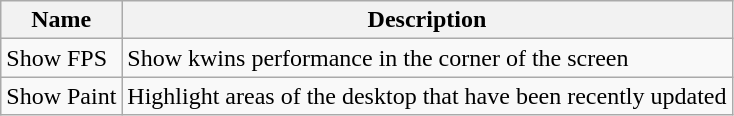<table class="wikitable">
<tr>
<th>Name</th>
<th>Description</th>
</tr>
<tr>
<td>Show FPS</td>
<td>Show kwins performance in the corner of the screen</td>
</tr>
<tr>
<td>Show Paint</td>
<td>Highlight areas of the desktop that have been recently updated</td>
</tr>
</table>
